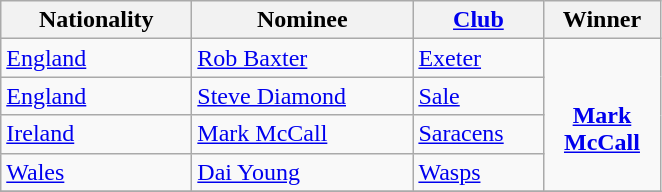<table class="wikitable">
<tr>
<th width=120>Nationality</th>
<th width=140>Nominee</th>
<th width=80><a href='#'>Club</a></th>
<th width=70>Winner</th>
</tr>
<tr>
<td> <a href='#'>England</a></td>
<td><a href='#'>Rob Baxter</a></td>
<td><a href='#'>Exeter</a></td>
<td rowspan=4 align=center><br><strong><a href='#'>Mark McCall</a></strong></td>
</tr>
<tr>
<td> <a href='#'>England</a></td>
<td><a href='#'>Steve Diamond</a></td>
<td><a href='#'>Sale</a></td>
</tr>
<tr>
<td> <a href='#'>Ireland</a></td>
<td><a href='#'>Mark McCall</a></td>
<td><a href='#'>Saracens</a></td>
</tr>
<tr>
<td> <a href='#'>Wales</a></td>
<td><a href='#'>Dai Young</a></td>
<td><a href='#'>Wasps</a></td>
</tr>
<tr>
</tr>
</table>
